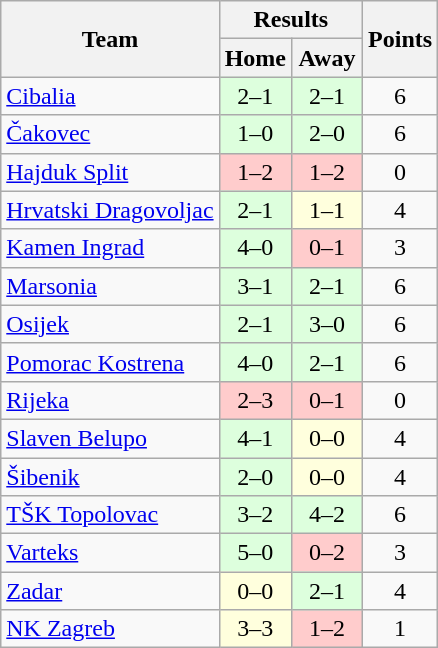<table class="wikitable" style="text-align:center">
<tr>
<th rowspan=2>Team</th>
<th colspan=2>Results</th>
<th rowspan=2>Points</th>
</tr>
<tr>
<th width=40>Home</th>
<th width=40>Away</th>
</tr>
<tr>
<td align=left><a href='#'>Cibalia</a></td>
<td bgcolor="#ddffdd">2–1</td>
<td bgcolor="#ddffdd">2–1</td>
<td>6</td>
</tr>
<tr>
<td align=left><a href='#'>Čakovec</a></td>
<td bgcolor="#ddffdd">1–0</td>
<td bgcolor="#ddffdd">2–0</td>
<td>6</td>
</tr>
<tr>
<td align=left><a href='#'>Hajduk Split</a></td>
<td bgcolor=#FFCCCC>1–2</td>
<td bgcolor=#FFCCCC>1–2</td>
<td>0</td>
</tr>
<tr>
<td align=left><a href='#'>Hrvatski Dragovoljac</a></td>
<td bgcolor="#ddffdd">2–1</td>
<td bgcolor="#ffffdd">1–1</td>
<td>4</td>
</tr>
<tr>
<td align=left><a href='#'>Kamen Ingrad</a></td>
<td bgcolor="#ddffdd">4–0</td>
<td bgcolor=#FFCCCC>0–1</td>
<td>3</td>
</tr>
<tr>
<td align=left><a href='#'>Marsonia</a></td>
<td bgcolor="#ddffdd">3–1</td>
<td bgcolor="#ddffdd">2–1</td>
<td>6</td>
</tr>
<tr>
<td align=left><a href='#'>Osijek</a></td>
<td bgcolor="#ddffdd">2–1</td>
<td bgcolor="#ddffdd">3–0</td>
<td>6</td>
</tr>
<tr>
<td align=left><a href='#'>Pomorac Kostrena</a></td>
<td bgcolor="#ddffdd">4–0</td>
<td bgcolor="#ddffdd">2–1</td>
<td>6</td>
</tr>
<tr>
<td align=left><a href='#'>Rijeka</a></td>
<td bgcolor=#FFCCCC>2–3</td>
<td bgcolor=#FFCCCC>0–1</td>
<td>0</td>
</tr>
<tr>
<td align=left><a href='#'>Slaven Belupo</a></td>
<td bgcolor="#ddffdd">4–1</td>
<td bgcolor="#ffffdd">0–0</td>
<td>4</td>
</tr>
<tr>
<td align=left><a href='#'>Šibenik</a></td>
<td bgcolor="#ddffdd">2–0</td>
<td bgcolor="#ffffdd">0–0</td>
<td>4</td>
</tr>
<tr>
<td align=left><a href='#'>TŠK Topolovac</a></td>
<td bgcolor="#ddffdd">3–2</td>
<td bgcolor="#ddffdd">4–2</td>
<td>6</td>
</tr>
<tr>
<td align=left><a href='#'>Varteks</a></td>
<td bgcolor="#ddffdd">5–0</td>
<td bgcolor=#FFCCCC>0–2</td>
<td>3</td>
</tr>
<tr>
<td align=left><a href='#'>Zadar</a></td>
<td bgcolor="#ffffdd">0–0</td>
<td bgcolor="#ddffdd">2–1</td>
<td>4</td>
</tr>
<tr>
<td align=left><a href='#'>NK Zagreb</a></td>
<td bgcolor="#ffffdd">3–3</td>
<td bgcolor=#FFCCCC>1–2</td>
<td>1</td>
</tr>
</table>
